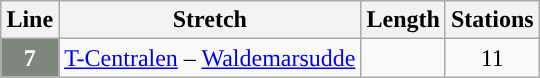<table class="wikitable" style="margin: 1em auto 1em auto;">
<tr>
<th>Line</th>
<th>Stretch</th>
<th>Length</th>
<th>Stations</th>
</tr>
<tr>
<td align="center" style="color: white; background-color: #7f867e"><strong>7</strong></td>
<td><a href='#'>T-Centralen</a> – <a href='#'>Waldemarsudde</a></td>
<td></td>
<td align="center">11</td>
</tr>
</table>
